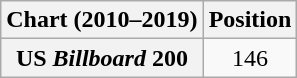<table class="wikitable plainrowheaders" style="text-align:center">
<tr>
<th scope="col">Chart (2010–2019)</th>
<th scope="col">Position</th>
</tr>
<tr>
<th scope="row">US <em>Billboard</em> 200</th>
<td>146</td>
</tr>
</table>
